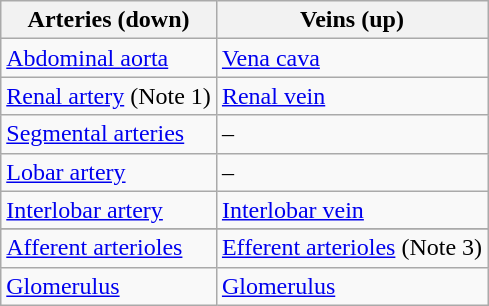<table class="wikitable">
<tr>
<th>Arteries (down)</th>
<th>Veins (up)</th>
</tr>
<tr>
<td><a href='#'>Abdominal aorta</a></td>
<td><a href='#'>Vena cava</a></td>
</tr>
<tr>
<td><a href='#'>Renal artery</a> (Note 1)</td>
<td><a href='#'>Renal vein</a></td>
</tr>
<tr>
<td><a href='#'>Segmental arteries</a></td>
<td>–</td>
</tr>
<tr>
<td><a href='#'>Lobar artery</a></td>
<td>–</td>
</tr>
<tr>
<td><a href='#'>Interlobar artery</a></td>
<td><a href='#'>Interlobar vein</a></td>
</tr>
<tr | >
</tr>
<tr>
<td><a href='#'>Afferent arterioles</a></td>
<td><a href='#'>Efferent arterioles</a> (Note 3)</td>
</tr>
<tr>
<td><a href='#'>Glomerulus</a></td>
<td><a href='#'>Glomerulus</a></td>
</tr>
</table>
